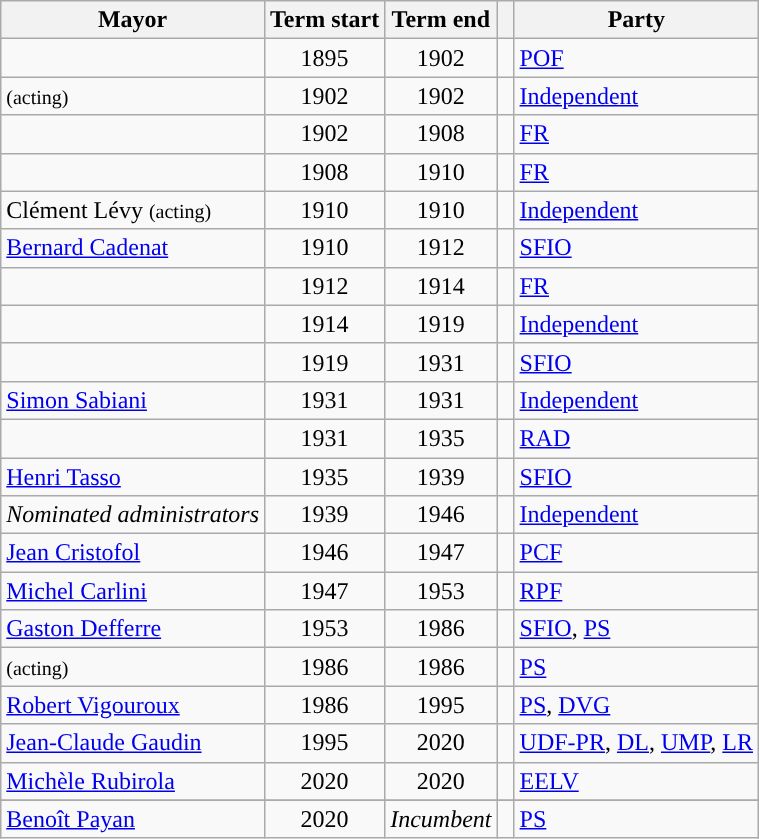<table class="wikitable">
<tr>
<th>Mayor</th>
<th>Term start</th>
<th>Term end</th>
<th class=unsortable> </th>
<th>Party</th>
</tr>
<tr>
<td></td>
<td align=center>1895</td>
<td style="text-align:center;">1902</td>
<td style="color:inherit;background:"></td>
<td><a href='#'>POF</a></td>
</tr>
<tr>
<td> <small>(acting)</small></td>
<td style="text-align:center;">1902</td>
<td style="text-align:center;">1902</td>
<td style="color:inherit;background:"></td>
<td><a href='#'>Independent</a></td>
</tr>
<tr>
<td></td>
<td align=center>1902</td>
<td align=center>1908</td>
<td style="color:inherit;background:"></td>
<td><a href='#'>FR</a></td>
</tr>
<tr>
<td></td>
<td align=center>1908</td>
<td align=center>1910</td>
<td style="color:inherit;background:"></td>
<td><a href='#'>FR</a></td>
</tr>
<tr>
<td>Clément Lévy <small>(acting)</small></td>
<td align=center>1910</td>
<td align=center>1910</td>
<td style="color:inherit;background:"></td>
<td><a href='#'>Independent</a></td>
</tr>
<tr>
<td><a href='#'>Bernard Cadenat</a></td>
<td align=center>1910</td>
<td align=center>1912</td>
<td style="color:inherit;background:"></td>
<td><a href='#'>SFIO</a></td>
</tr>
<tr>
<td></td>
<td align=center>1912</td>
<td align=center>1914</td>
<td style="color:inherit;background:"></td>
<td><a href='#'>FR</a></td>
</tr>
<tr>
<td></td>
<td align=center>1914</td>
<td align=center>1919</td>
<td style="color:inherit;background:"></td>
<td><a href='#'>Independent</a></td>
</tr>
<tr>
<td></td>
<td align=center>1919</td>
<td align=center>1931</td>
<td style="color:inherit;background:"></td>
<td><a href='#'>SFIO</a></td>
</tr>
<tr>
<td><a href='#'>Simon Sabiani</a></td>
<td align=center>1931</td>
<td align=center>1931</td>
<td style="color:inherit;background:"></td>
<td><a href='#'>Independent</a></td>
</tr>
<tr>
<td></td>
<td align=center>1931</td>
<td align=center>1935</td>
<td style="color:inherit;background:"></td>
<td><a href='#'>RAD</a></td>
</tr>
<tr>
<td><a href='#'>Henri Tasso</a></td>
<td align=center>1935</td>
<td align=center>1939</td>
<td style="color:inherit;background:"></td>
<td><a href='#'>SFIO</a></td>
</tr>
<tr>
<td><em>Nominated administrators</em></td>
<td align=center>1939</td>
<td align=center>1946</td>
<td style="color:inherit;background:"></td>
<td><a href='#'>Independent</a><br></td>
</tr>
<tr>
<td><a href='#'>Jean Cristofol</a></td>
<td align=center>1946</td>
<td align=center>1947</td>
<td style="color:inherit;background:"></td>
<td><a href='#'>PCF</a></td>
</tr>
<tr>
<td><a href='#'>Michel Carlini</a></td>
<td align=center>1947</td>
<td align=center>1953</td>
<td style="color:inherit;background:"></td>
<td><a href='#'>RPF</a></td>
</tr>
<tr>
<td><a href='#'>Gaston Defferre</a></td>
<td align=center>1953</td>
<td align=center>1986</td>
<td style="color:inherit;background:"></td>
<td><a href='#'>SFIO</a>, <a href='#'>PS</a></td>
</tr>
<tr>
<td> <small>(acting)</small></td>
<td align=center>1986</td>
<td align=center>1986</td>
<td style="color:inherit;background:"></td>
<td><a href='#'>PS</a></td>
</tr>
<tr>
<td><a href='#'>Robert Vigouroux</a></td>
<td align=center>1986</td>
<td align=center>1995</td>
<td style="color:inherit;background:"></td>
<td><a href='#'>PS</a>, <a href='#'>DVG</a></td>
</tr>
<tr>
<td><a href='#'>Jean-Claude Gaudin</a></td>
<td align=center>1995</td>
<td align=center>2020</td>
<td style="color:inherit;background:"></td>
<td><a href='#'>UDF-PR</a>, <a href='#'>DL</a>, <a href='#'>UMP</a>, <a href='#'>LR</a></td>
</tr>
<tr>
<td><a href='#'>Michèle Rubirola</a></td>
<td align=center>2020</td>
<td align=center>2020</td>
<td style="color:inherit;background:"></td>
<td><a href='#'>EELV</a></td>
</tr>
<tr>
</tr>
<tr>
<td><a href='#'>Benoît Payan</a></td>
<td align=center>2020</td>
<td align=center><em>Incumbent</em></td>
<td style="color:inherit;background:"></td>
<td><a href='#'>PS</a></td>
</tr>
</table>
